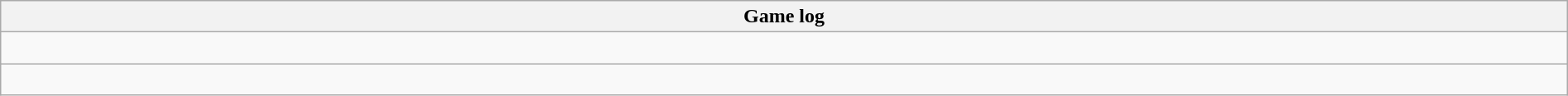<table class="wikitable collapsible collapsed" width="100%">
<tr>
<th>Game log</th>
</tr>
<tr>
<td><br></td>
</tr>
<tr>
<td><br></td>
</tr>
</table>
